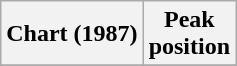<table class="wikitable sortable plainrowheaders" style="text-align:center">
<tr>
<th>Chart (1987)</th>
<th>Peak<br>position</th>
</tr>
<tr>
</tr>
</table>
